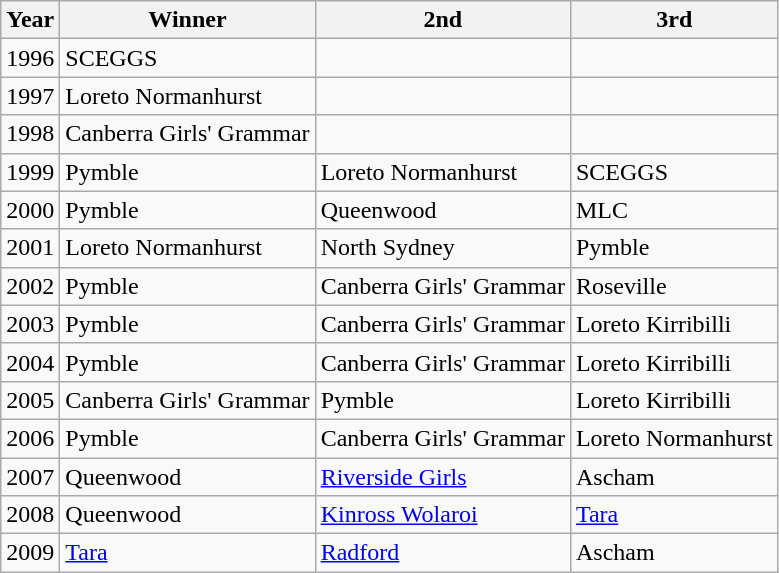<table class="wikitable">
<tr>
<th>Year</th>
<th>Winner</th>
<th>2nd</th>
<th>3rd</th>
</tr>
<tr>
<td>1996</td>
<td>SCEGGS</td>
<td></td>
<td></td>
</tr>
<tr>
<td>1997</td>
<td>Loreto Normanhurst</td>
<td></td>
<td></td>
</tr>
<tr>
<td>1998</td>
<td>Canberra Girls' Grammar</td>
<td></td>
<td></td>
</tr>
<tr>
<td>1999</td>
<td>Pymble</td>
<td>Loreto Normanhurst</td>
<td>SCEGGS</td>
</tr>
<tr>
<td>2000</td>
<td>Pymble</td>
<td>Queenwood</td>
<td>MLC</td>
</tr>
<tr>
<td>2001</td>
<td>Loreto Normanhurst</td>
<td>North Sydney</td>
<td>Pymble</td>
</tr>
<tr>
<td>2002</td>
<td>Pymble</td>
<td>Canberra Girls' Grammar</td>
<td>Roseville</td>
</tr>
<tr>
<td>2003</td>
<td>Pymble</td>
<td>Canberra Girls' Grammar</td>
<td>Loreto Kirribilli</td>
</tr>
<tr>
<td>2004</td>
<td>Pymble</td>
<td>Canberra Girls' Grammar</td>
<td>Loreto Kirribilli</td>
</tr>
<tr>
<td>2005</td>
<td>Canberra Girls' Grammar</td>
<td>Pymble</td>
<td>Loreto Kirribilli</td>
</tr>
<tr>
<td>2006</td>
<td>Pymble</td>
<td>Canberra Girls' Grammar</td>
<td>Loreto Normanhurst</td>
</tr>
<tr>
<td>2007</td>
<td>Queenwood</td>
<td><a href='#'>Riverside Girls</a></td>
<td>Ascham</td>
</tr>
<tr>
<td>2008</td>
<td>Queenwood</td>
<td><a href='#'>Kinross Wolaroi</a></td>
<td><a href='#'>Tara</a></td>
</tr>
<tr>
<td>2009</td>
<td><a href='#'>Tara</a></td>
<td><a href='#'>Radford</a></td>
<td>Ascham</td>
</tr>
</table>
